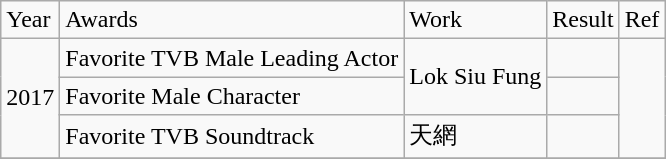<table class="wikitable">
<tr>
<td>Year</td>
<td>Awards</td>
<td>Work</td>
<td>Result</td>
<td>Ref</td>
</tr>
<tr>
<td rowspan="3">2017</td>
<td>Favorite TVB Male Leading Actor</td>
<td rowspan="2">Lok Siu Fung</td>
<td></td>
<td rowspan="3"></td>
</tr>
<tr>
<td>Favorite Male Character</td>
<td></td>
</tr>
<tr>
<td>Favorite TVB Soundtrack</td>
<td>天網</td>
<td></td>
</tr>
<tr>
</tr>
</table>
